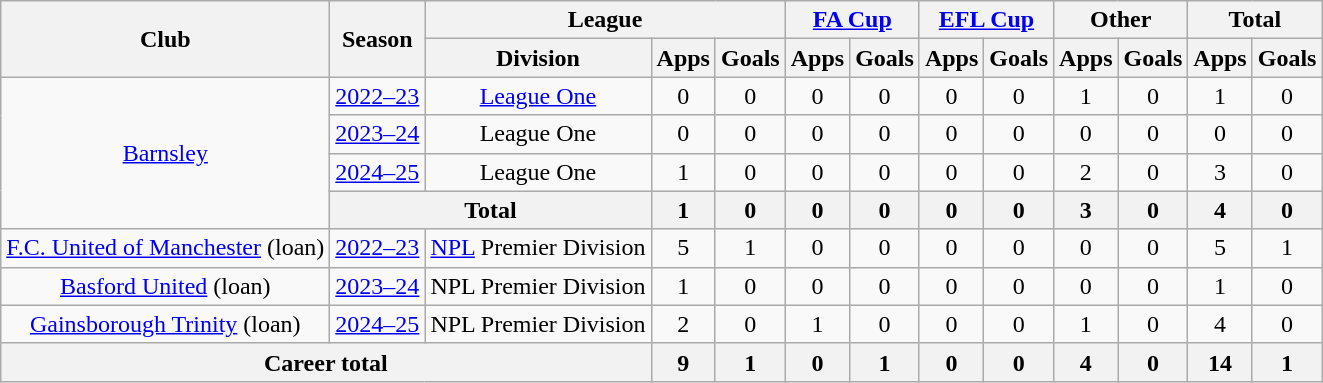<table class="wikitable" style="text-align:center">
<tr>
<th rowspan="2">Club</th>
<th rowspan="2">Season</th>
<th colspan="3">League</th>
<th colspan="2"><a href='#'>FA Cup</a></th>
<th colspan="2"><a href='#'>EFL Cup</a></th>
<th colspan="2">Other</th>
<th colspan="2">Total</th>
</tr>
<tr>
<th>Division</th>
<th>Apps</th>
<th>Goals</th>
<th>Apps</th>
<th>Goals</th>
<th>Apps</th>
<th>Goals</th>
<th>Apps</th>
<th>Goals</th>
<th>Apps</th>
<th>Goals</th>
</tr>
<tr>
<td rowspan=4><a href='#'>Barnsley</a></td>
<td><a href='#'>2022–23</a></td>
<td><a href='#'>League One</a></td>
<td>0</td>
<td>0</td>
<td>0</td>
<td>0</td>
<td>0</td>
<td>0</td>
<td>1</td>
<td>0</td>
<td>1</td>
<td>0</td>
</tr>
<tr>
<td><a href='#'>2023–24</a></td>
<td>League One</td>
<td>0</td>
<td>0</td>
<td>0</td>
<td>0</td>
<td>0</td>
<td>0</td>
<td>0</td>
<td>0</td>
<td>0</td>
<td>0</td>
</tr>
<tr>
<td><a href='#'>2024–25</a></td>
<td>League One</td>
<td>1</td>
<td>0</td>
<td>0</td>
<td>0</td>
<td>0</td>
<td>0</td>
<td>2</td>
<td>0</td>
<td>3</td>
<td>0</td>
</tr>
<tr>
<th colspan=2>Total</th>
<th>1</th>
<th>0</th>
<th>0</th>
<th>0</th>
<th>0</th>
<th>0</th>
<th>3</th>
<th>0</th>
<th>4</th>
<th>0</th>
</tr>
<tr>
<td><a href='#'>F.C. United of Manchester</a> (loan)</td>
<td><a href='#'>2022–23</a></td>
<td><a href='#'>NPL</a> Premier Division</td>
<td>5</td>
<td>1</td>
<td>0</td>
<td>0</td>
<td>0</td>
<td>0</td>
<td>0</td>
<td>0</td>
<td>5</td>
<td>1</td>
</tr>
<tr>
<td><a href='#'>Basford United</a> (loan)</td>
<td><a href='#'>2023–24</a></td>
<td>NPL Premier Division</td>
<td>1</td>
<td>0</td>
<td>0</td>
<td>0</td>
<td>0</td>
<td>0</td>
<td>0</td>
<td>0</td>
<td>1</td>
<td>0</td>
</tr>
<tr>
<td><a href='#'>Gainsborough Trinity</a> (loan)</td>
<td><a href='#'>2024–25</a></td>
<td>NPL Premier Division</td>
<td>2</td>
<td>0</td>
<td>1</td>
<td>0</td>
<td>0</td>
<td>0</td>
<td>1</td>
<td>0</td>
<td>4</td>
<td>0</td>
</tr>
<tr>
<th colspan="3">Career total</th>
<th>9</th>
<th>1</th>
<th>0</th>
<th>1</th>
<th>0</th>
<th>0</th>
<th>4</th>
<th>0</th>
<th>14</th>
<th>1</th>
</tr>
</table>
